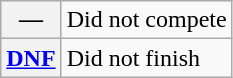<table class="wikitable">
<tr>
<th scope="row">—</th>
<td>Did not compete</td>
</tr>
<tr>
<th scope="row"><a href='#'>DNF</a></th>
<td>Did not finish</td>
</tr>
</table>
